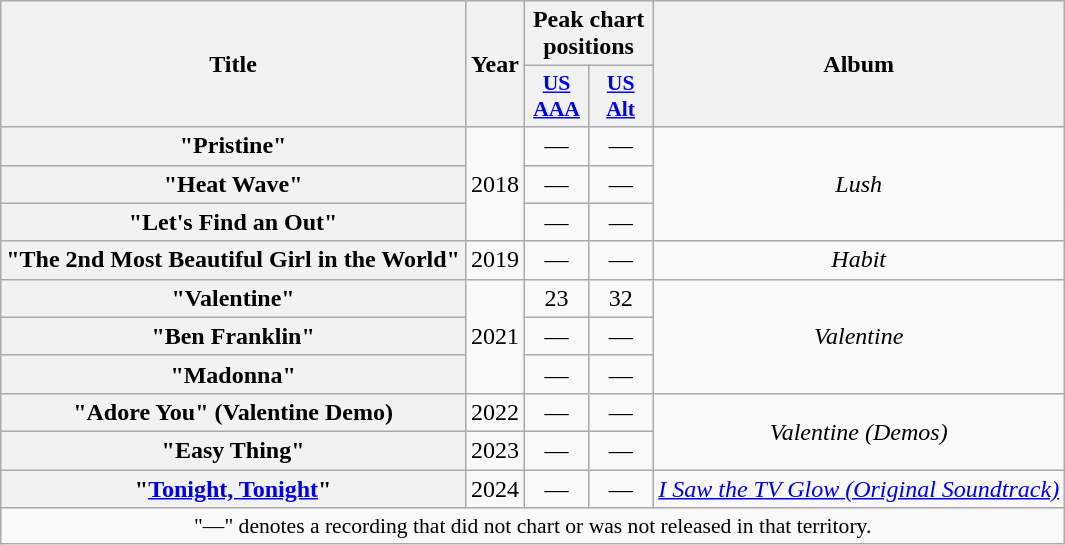<table class="wikitable plainrowheaders" style="text-align:center">
<tr>
<th scope="col" rowspan="2">Title</th>
<th scope="col" rowspan="2">Year</th>
<th colspan="2">Peak chart positions</th>
<th scope="col" rowspan="2">Album</th>
</tr>
<tr>
<th scope="col" style="width:2.5em;font-size:90%;"><a href='#'>US<br>AAA</a><br></th>
<th scope="col" style="width:2.5em;font-size:90%;"><a href='#'>US<br>Alt</a><br></th>
</tr>
<tr>
<th scope="row">"Pristine"</th>
<td rowspan="3">2018</td>
<td>—</td>
<td>—</td>
<td rowspan="3"><em>Lush</em></td>
</tr>
<tr>
<th scope="row">"Heat Wave"</th>
<td>—</td>
<td>—</td>
</tr>
<tr>
<th scope="row">"Let's Find an Out"</th>
<td>—</td>
<td>—</td>
</tr>
<tr>
<th scope="row">"The 2nd Most Beautiful Girl in the World"</th>
<td>2019</td>
<td>—</td>
<td>—</td>
<td><em>Habit</em></td>
</tr>
<tr>
<th scope="row">"Valentine"</th>
<td rowspan="3">2021</td>
<td>23</td>
<td>32</td>
<td rowspan="3"><em>Valentine</em></td>
</tr>
<tr>
<th scope="row">"Ben Franklin"</th>
<td>—</td>
<td>—</td>
</tr>
<tr>
<th scope="row">"Madonna"</th>
<td>—</td>
<td>—</td>
</tr>
<tr>
<th scope="row">"Adore You" (Valentine Demo)</th>
<td>2022</td>
<td>—</td>
<td>—</td>
<td rowspan="2"><em>Valentine (Demos)</em></td>
</tr>
<tr>
<th scope="row">"Easy Thing"</th>
<td>2023</td>
<td>—</td>
<td>—</td>
</tr>
<tr>
<th scope="row">"<a href='#'>Tonight, Tonight</a>"</th>
<td>2024</td>
<td>—</td>
<td>—</td>
<td><em><a href='#'>I Saw the TV Glow (Original Soundtrack)</a></em></td>
</tr>
<tr>
<td colspan="5" style="font-size:90%">"—" denotes a recording that did not chart or was not released in that territory.</td>
</tr>
</table>
